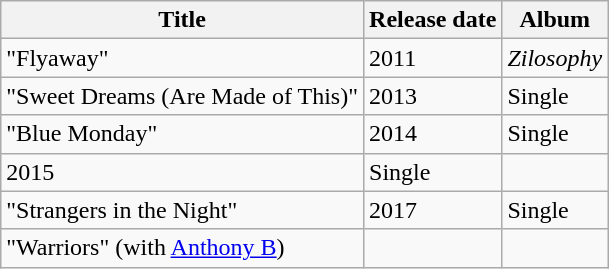<table class="wikitable">
<tr>
<th>Title</th>
<th>Release date</th>
<th>Album</th>
</tr>
<tr>
<td>"Flyaway"</td>
<td>2011</td>
<td><em>Zilosophy</em></td>
</tr>
<tr>
<td>"Sweet Dreams (Are Made of This)"</td>
<td>2013</td>
<td>Single</td>
</tr>
<tr>
<td>"Blue Monday"</td>
<td>2014</td>
<td>Single</td>
</tr>
<tr "Navigation Nightclub">
<td>2015</td>
<td>Single</td>
</tr>
<tr>
<td>"Strangers in the Night"</td>
<td>2017</td>
<td>Single</td>
</tr>
<tr>
<td>"Warriors" (with <a href='#'>Anthony B</a>)</td>
<td></td>
<td></td>
</tr>
</table>
